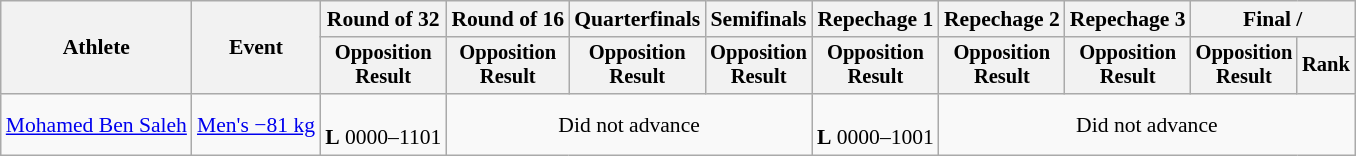<table class="wikitable" style="font-size:90%">
<tr>
<th rowspan="2">Athlete</th>
<th rowspan="2">Event</th>
<th>Round of 32</th>
<th>Round of 16</th>
<th>Quarterfinals</th>
<th>Semifinals</th>
<th>Repechage 1</th>
<th>Repechage 2</th>
<th>Repechage 3</th>
<th colspan=2>Final / </th>
</tr>
<tr style="font-size:95%">
<th>Opposition<br>Result</th>
<th>Opposition<br>Result</th>
<th>Opposition<br>Result</th>
<th>Opposition<br>Result</th>
<th>Opposition<br>Result</th>
<th>Opposition<br>Result</th>
<th>Opposition<br>Result</th>
<th>Opposition<br>Result</th>
<th>Rank</th>
</tr>
<tr align=center>
<td align=left><a href='#'>Mohamed Ben Saleh</a></td>
<td align=left><a href='#'>Men's −81 kg</a></td>
<td><br><strong>L</strong> 0000–1101</td>
<td colspan=3>Did not advance</td>
<td><br><strong>L</strong> 0000–1001</td>
<td colspan=4>Did not advance</td>
</tr>
</table>
